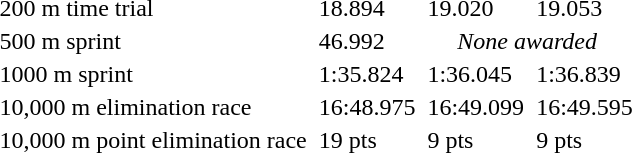<table>
<tr>
<td>200 m time trial<br></td>
<td></td>
<td>18.894</td>
<td></td>
<td>19.020</td>
<td></td>
<td>19.053</td>
</tr>
<tr>
<td>500 m sprint<br></td>
<td></td>
<td>46.992</td>
<td colspan=4 align=center><em>None awarded</em></td>
</tr>
<tr>
<td>1000 m sprint<br></td>
<td></td>
<td>1:35.824</td>
<td></td>
<td>1:36.045</td>
<td></td>
<td>1:36.839</td>
</tr>
<tr>
<td>10,000 m elimination race<br></td>
<td></td>
<td>16:48.975</td>
<td></td>
<td>16:49.099</td>
<td></td>
<td>16:49.595</td>
</tr>
<tr>
<td>10,000 m point elimination race<br></td>
<td></td>
<td>19 pts</td>
<td></td>
<td>9 pts</td>
<td></td>
<td>9 pts</td>
</tr>
</table>
